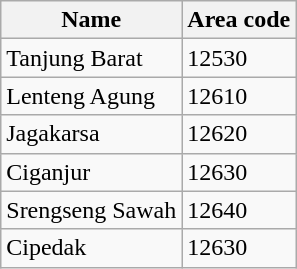<table class=wikitable>
<tr>
<th>Name</th>
<th>Area code</th>
</tr>
<tr>
<td>Tanjung Barat</td>
<td>12530</td>
</tr>
<tr>
<td>Lenteng Agung</td>
<td>12610</td>
</tr>
<tr>
<td>Jagakarsa</td>
<td>12620</td>
</tr>
<tr>
<td>Ciganjur</td>
<td>12630</td>
</tr>
<tr>
<td>Srengseng Sawah</td>
<td>12640</td>
</tr>
<tr>
<td>Cipedak</td>
<td>12630</td>
</tr>
</table>
